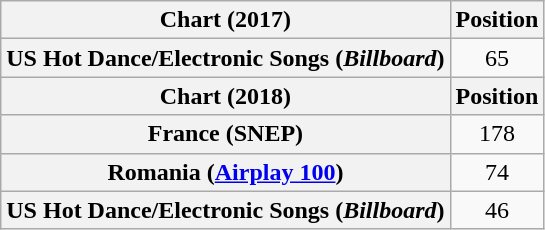<table class="wikitable plainrowheaders" style="text-align:center">
<tr>
<th>Chart (2017)</th>
<th>Position</th>
</tr>
<tr>
<th scope="row">US Hot Dance/Electronic Songs (<em>Billboard</em>)</th>
<td>65</td>
</tr>
<tr>
<th>Chart (2018)</th>
<th>Position</th>
</tr>
<tr>
<th scope="row">France (SNEP)</th>
<td>178</td>
</tr>
<tr>
<th scope="row">Romania (<a href='#'>Airplay 100</a>)</th>
<td>74</td>
</tr>
<tr>
<th scope="row">US Hot Dance/Electronic Songs (<em>Billboard</em>)</th>
<td>46</td>
</tr>
</table>
